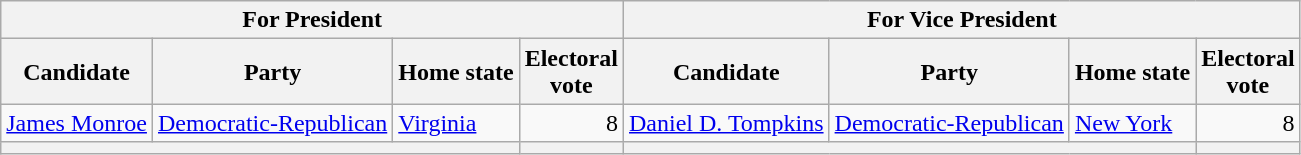<table class=wikitable>
<tr>
<th colspan=4>For President</th>
<th colspan=4>For Vice President</th>
</tr>
<tr>
<th>Candidate</th>
<th>Party</th>
<th>Home state</th>
<th>Electoral<br>vote</th>
<th>Candidate</th>
<th>Party</th>
<th>Home state</th>
<th>Electoral<br>vote</th>
</tr>
<tr>
<td><a href='#'>James Monroe</a></td>
<td><a href='#'>Democratic-Republican</a></td>
<td><a href='#'>Virginia</a></td>
<td align=right>8</td>
<td><a href='#'>Daniel D. Tompkins</a></td>
<td><a href='#'>Democratic-Republican</a></td>
<td><a href='#'>New York</a></td>
<td align=right>8</td>
</tr>
<tr>
<th colspan=3></th>
<th></th>
<th colspan=3></th>
<th></th>
</tr>
</table>
